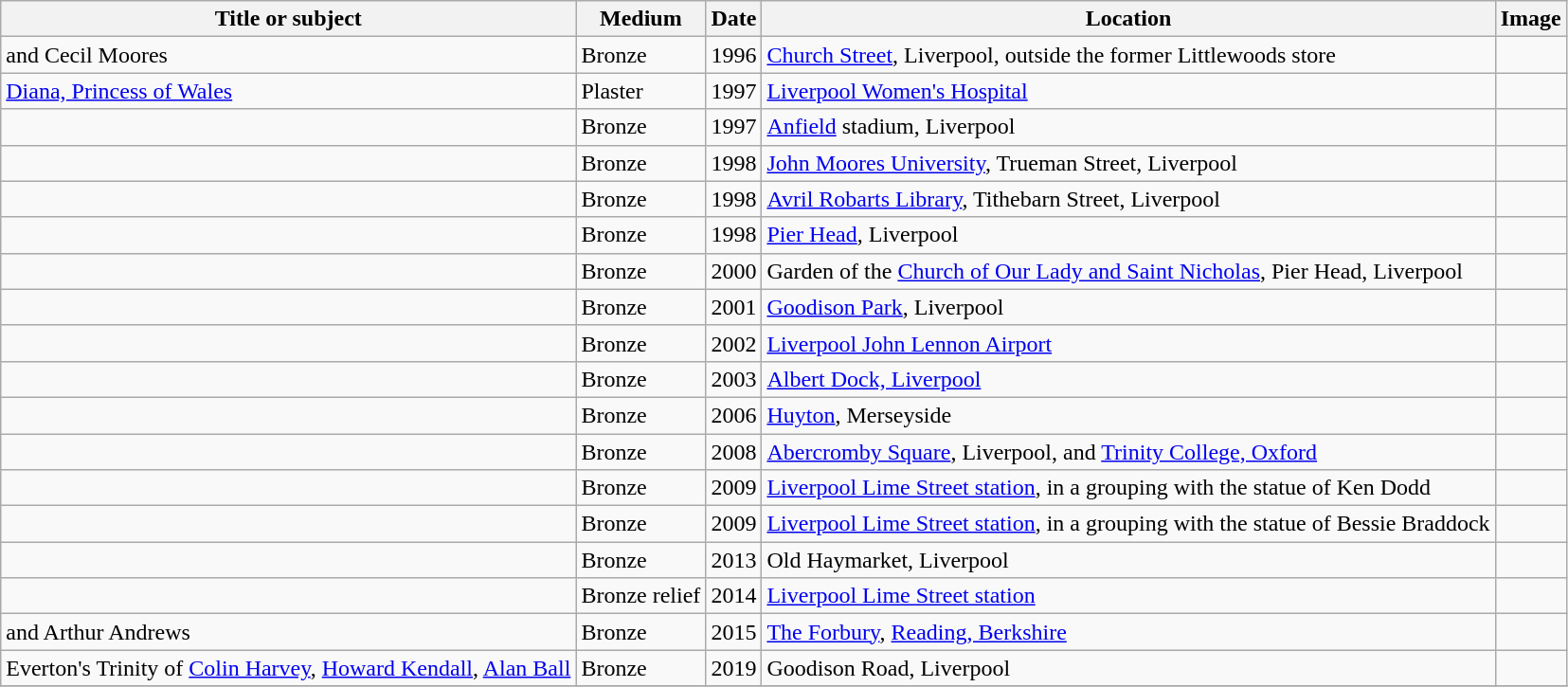<table class="wikitable sortable">
<tr>
<th>Title or subject</th>
<th>Medium</th>
<th>Date</th>
<th class="unsortable">Location</th>
<th class="unsortable">Image</th>
</tr>
<tr>
<td> and Cecil Moores</td>
<td>Bronze</td>
<td>1996</td>
<td><a href='#'>Church Street</a>, Liverpool, outside the former Littlewoods store</td>
<td></td>
</tr>
<tr>
<td><a href='#'>Diana, Princess of Wales</a></td>
<td>Plaster</td>
<td>1997</td>
<td><a href='#'>Liverpool Women's Hospital</a></td>
<td></td>
</tr>
<tr>
<td></td>
<td>Bronze</td>
<td>1997</td>
<td><a href='#'>Anfield</a> stadium, Liverpool</td>
<td></td>
</tr>
<tr>
<td></td>
<td>Bronze</td>
<td>1998</td>
<td><a href='#'>John Moores University</a>, Trueman Street, Liverpool</td>
<td></td>
</tr>
<tr>
<td></td>
<td>Bronze</td>
<td>1998</td>
<td><a href='#'>Avril Robarts Library</a>, Tithebarn Street, Liverpool</td>
<td></td>
</tr>
<tr>
<td> </td>
<td>Bronze</td>
<td>1998</td>
<td><a href='#'>Pier Head</a>, Liverpool</td>
<td></td>
</tr>
<tr>
<td></td>
<td>Bronze</td>
<td>2000</td>
<td>Garden of the <a href='#'>Church of Our Lady and Saint Nicholas</a>, Pier Head, Liverpool</td>
<td></td>
</tr>
<tr>
<td></td>
<td>Bronze</td>
<td>2001</td>
<td><a href='#'>Goodison Park</a>, Liverpool</td>
<td></td>
</tr>
<tr>
<td></td>
<td>Bronze</td>
<td>2002</td>
<td><a href='#'>Liverpool John Lennon Airport</a></td>
<td></td>
</tr>
<tr>
<td></td>
<td>Bronze</td>
<td>2003</td>
<td><a href='#'>Albert Dock, Liverpool</a></td>
<td></td>
</tr>
<tr>
<td></td>
<td>Bronze</td>
<td>2006</td>
<td><a href='#'>Huyton</a>, Merseyside</td>
<td></td>
</tr>
<tr>
<td> </td>
<td>Bronze</td>
<td>2008</td>
<td><a href='#'>Abercromby Square</a>, Liverpool, and <a href='#'>Trinity College, Oxford</a></td>
<td></td>
</tr>
<tr>
<td></td>
<td>Bronze</td>
<td>2009</td>
<td><a href='#'>Liverpool Lime Street station</a>, in a grouping with the statue of Ken Dodd</td>
<td></td>
</tr>
<tr>
<td></td>
<td>Bronze</td>
<td>2009</td>
<td><a href='#'>Liverpool Lime Street station</a>, in a grouping with the statue of Bessie Braddock</td>
<td></td>
</tr>
<tr>
<td></td>
<td>Bronze</td>
<td>2013</td>
<td>Old Haymarket, Liverpool</td>
<td></td>
</tr>
<tr>
<td></td>
<td>Bronze relief</td>
<td>2014</td>
<td><a href='#'>Liverpool Lime Street station</a></td>
<td></td>
</tr>
<tr>
<td>  and Arthur Andrews</td>
<td>Bronze</td>
<td>2015</td>
<td><a href='#'>The Forbury</a>, <a href='#'>Reading, Berkshire</a></td>
<td></td>
</tr>
<tr>
<td>Everton's Trinity of <a href='#'>Colin Harvey</a>, <a href='#'>Howard Kendall</a>, <a href='#'>Alan Ball</a></td>
<td>Bronze</td>
<td>2019</td>
<td>Goodison Road, Liverpool</td>
<td></td>
</tr>
<tr>
</tr>
</table>
